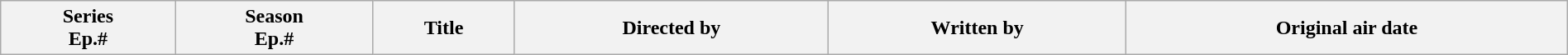<table class="wikitable plainrowheaders" style="width:100%; margin:auto;">
<tr>
<th>Series<br>Ep.#</th>
<th>Season<br>Ep.#</th>
<th>Title</th>
<th>Directed by</th>
<th>Written by</th>
<th>Original air date<br>











</th>
</tr>
</table>
